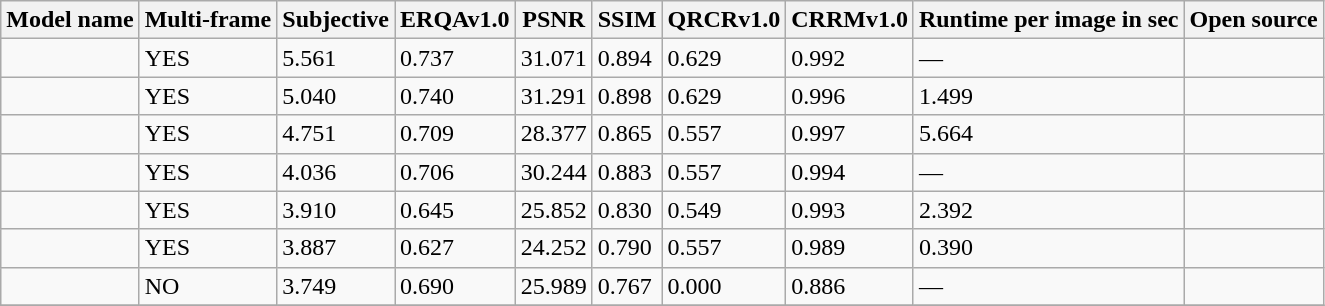<table class="wikitable">
<tr>
<th>Model name</th>
<th>Multi-frame</th>
<th>Subjective</th>
<th>ERQAv1.0</th>
<th>PSNR</th>
<th>SSIM</th>
<th>QRCRv1.0</th>
<th>CRRMv1.0</th>
<th>Runtime per image in sec</th>
<th>Open source</th>
</tr>
<tr>
<td></td>
<td>YES</td>
<td>5.561</td>
<td>0.737</td>
<td>31.071</td>
<td>0.894</td>
<td>0.629</td>
<td>0.992</td>
<td>—</td>
<td></td>
</tr>
<tr>
<td></td>
<td>YES</td>
<td>5.040</td>
<td>0.740</td>
<td>31.291</td>
<td>0.898</td>
<td>0.629</td>
<td>0.996</td>
<td>1.499</td>
<td></td>
</tr>
<tr>
<td></td>
<td>YES</td>
<td>4.751</td>
<td>0.709</td>
<td>28.377</td>
<td>0.865</td>
<td>0.557</td>
<td>0.997</td>
<td>5.664</td>
<td></td>
</tr>
<tr>
<td></td>
<td>YES</td>
<td>4.036</td>
<td>0.706</td>
<td>30.244</td>
<td>0.883</td>
<td>0.557</td>
<td>0.994</td>
<td>—</td>
<td></td>
</tr>
<tr>
<td></td>
<td>YES</td>
<td>3.910</td>
<td>0.645</td>
<td>25.852</td>
<td>0.830</td>
<td>0.549</td>
<td>0.993</td>
<td>2.392</td>
<td></td>
</tr>
<tr>
<td></td>
<td>YES</td>
<td>3.887</td>
<td>0.627</td>
<td>24.252</td>
<td>0.790</td>
<td>0.557</td>
<td>0.989</td>
<td>0.390</td>
<td></td>
</tr>
<tr>
<td></td>
<td>NO</td>
<td>3.749</td>
<td>0.690</td>
<td>25.989</td>
<td>0.767</td>
<td>0.000</td>
<td>0.886</td>
<td>—</td>
<td></td>
</tr>
<tr>
</tr>
</table>
